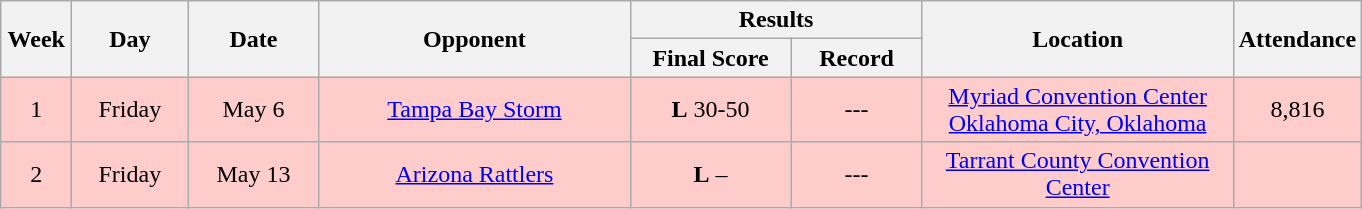<table class="wikitable">
<tr>
<th rowspan="2" width="40">Week</th>
<th rowspan="2" width="70">Day</th>
<th rowspan="2" width="80">Date</th>
<th rowspan="2" width="200">Opponent</th>
<th colspan="2" width="180">Results</th>
<th rowspan="2" width="200">Location</th>
<th rowspan="2" width="60">Attendance</th>
</tr>
<tr>
<th width="100">Final Score</th>
<th width="80">Record</th>
</tr>
<tr style="background:#fcc">
<td align="center">1</td>
<td align="center">Friday</td>
<td align="center">May 6</td>
<td align="center"><a href='#'>Tampa Bay Storm</a></td>
<td align="center"><strong>L</strong> 30-50</td>
<td align="center">---</td>
<td align="center"><a href='#'>Myriad Convention Center</a><br><a href='#'>Oklahoma City, Oklahoma</a></td>
<td align="center">8,816</td>
</tr>
<tr style="background:#fcc">
<td align="center">2</td>
<td align="center">Friday</td>
<td align="center">May 13</td>
<td align="center"><a href='#'>Arizona Rattlers</a></td>
<td align="center"><strong>L</strong> – </td>
<td align="center">---</td>
<td align="center"><a href='#'>Tarrant County Convention Center</a></td>
<td align="center"></td>
</tr>
</table>
